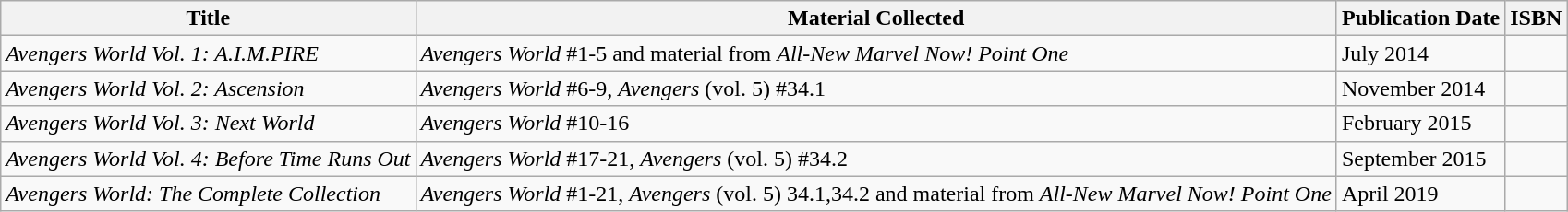<table class="wikitable">
<tr>
<th>Title</th>
<th>Material Collected</th>
<th>Publication Date</th>
<th>ISBN</th>
</tr>
<tr>
<td><em>Avengers World Vol. 1: A.I.M.PIRE</em></td>
<td><em>Avengers World</em> #1-5 and material from <em>All-New Marvel Now! Point One</em></td>
<td>July 2014</td>
<td></td>
</tr>
<tr>
<td><em>Avengers World Vol. 2: Ascension</em></td>
<td><em>Avengers World</em> #6-9, <em>Avengers</em> (vol. 5) #34.1</td>
<td>November 2014</td>
<td></td>
</tr>
<tr>
<td><em>Avengers World Vol. 3: Next World</em></td>
<td><em>Avengers World</em> #10-16</td>
<td>February 2015</td>
<td></td>
</tr>
<tr>
<td><em>Avengers World Vol. 4: Before Time Runs Out</em></td>
<td><em>Avengers World</em> #17-21, <em>Avengers</em> (vol. 5) #34.2</td>
<td>September 2015</td>
<td></td>
</tr>
<tr>
<td><em>Avengers World: The Complete Collection</em></td>
<td><em>Avengers World</em> #1-21, <em>Avengers</em> (vol. 5) 34.1,34.2 and material from <em>All-New Marvel Now! Point One</em></td>
<td>April 2019</td>
<td></td>
</tr>
</table>
